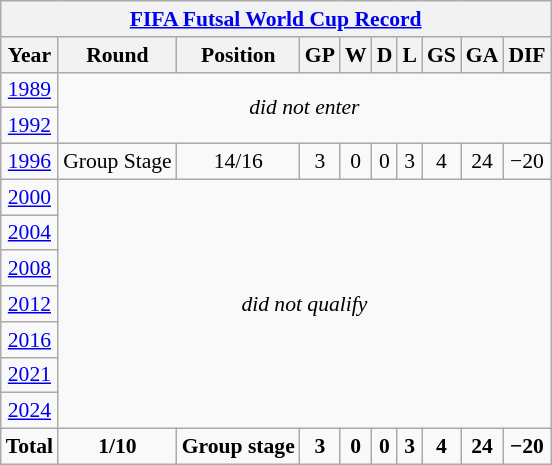<table class="wikitable" style="text-align: center;font-size:90%;">
<tr>
<th colspan=10><a href='#'>FIFA Futsal World Cup Record</a></th>
</tr>
<tr>
<th>Year</th>
<th>Round</th>
<th>Position</th>
<th>GP</th>
<th>W</th>
<th>D</th>
<th>L</th>
<th>GS</th>
<th>GA</th>
<th>DIF</th>
</tr>
<tr>
<td> <a href='#'>1989</a></td>
<td colspan=9 rowspan=2><em>did not enter</em></td>
</tr>
<tr>
<td> <a href='#'>1992</a></td>
</tr>
<tr>
<td> <a href='#'>1996</a></td>
<td>Group Stage</td>
<td>14/16</td>
<td>3</td>
<td>0</td>
<td>0</td>
<td>3</td>
<td>4</td>
<td>24</td>
<td>−20</td>
</tr>
<tr>
<td> <a href='#'>2000</a></td>
<td colspan=9 rowspan=7><em>did not qualify</em></td>
</tr>
<tr>
<td> <a href='#'>2004</a></td>
</tr>
<tr>
<td> <a href='#'>2008</a></td>
</tr>
<tr>
<td> <a href='#'>2012</a></td>
</tr>
<tr>
<td> <a href='#'>2016</a></td>
</tr>
<tr>
<td> <a href='#'>2021</a></td>
</tr>
<tr>
<td> <a href='#'>2024</a></td>
</tr>
<tr>
<td><strong>Total</strong></td>
<td><strong>1/10</strong></td>
<td><strong>Group stage</strong></td>
<td><strong>3</strong></td>
<td><strong>0</strong></td>
<td><strong>0</strong></td>
<td><strong>3</strong></td>
<td><strong>4</strong></td>
<td><strong>24</strong></td>
<td><strong>−20</strong></td>
</tr>
</table>
